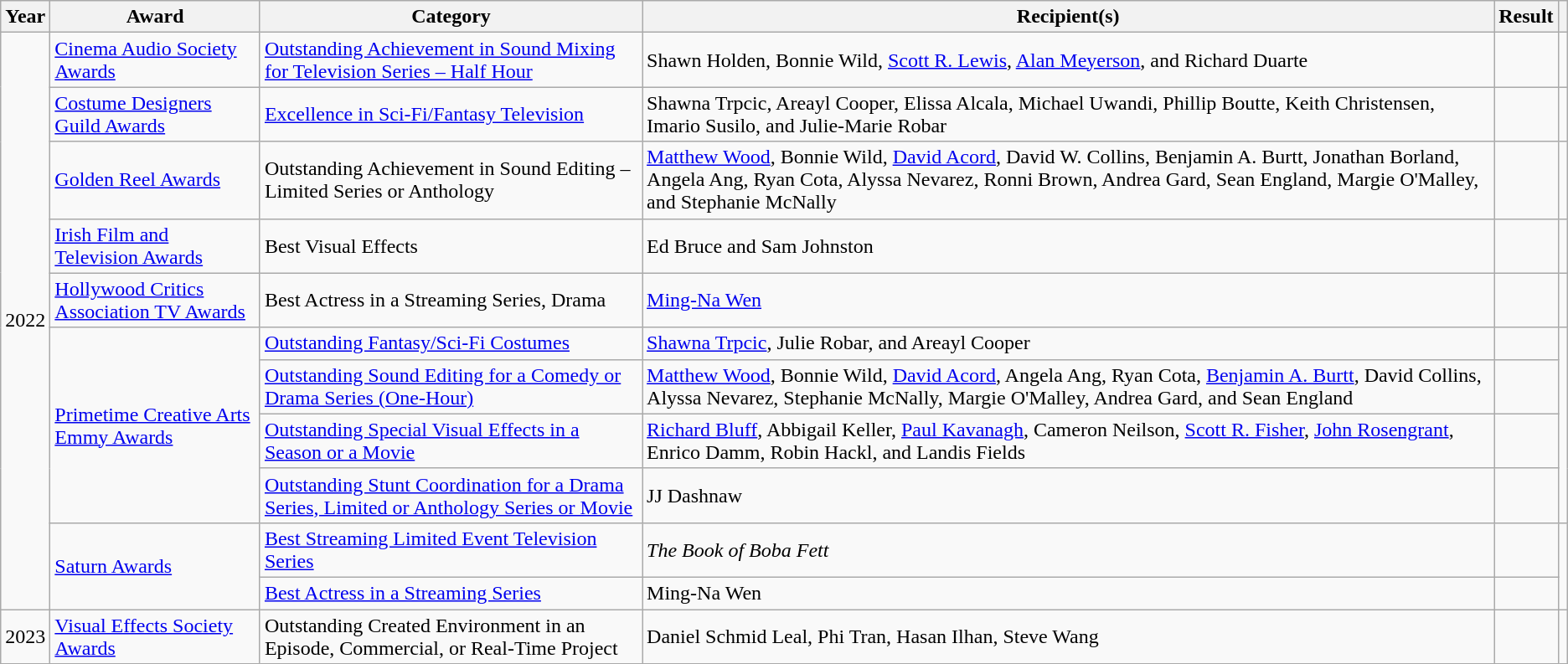<table class="wikitable">
<tr>
<th>Year</th>
<th>Award</th>
<th>Category</th>
<th>Recipient(s)</th>
<th>Result</th>
<th></th>
</tr>
<tr>
<td rowspan="11">2022</td>
<td><a href='#'>Cinema Audio Society Awards</a></td>
<td><a href='#'>Outstanding Achievement in Sound Mixing for Television Series – Half Hour</a></td>
<td>Shawn Holden, Bonnie Wild, <a href='#'>Scott R. Lewis</a>, <a href='#'>Alan Meyerson</a>, and Richard Duarte</td>
<td></td>
<td style="text-align:center;"></td>
</tr>
<tr>
<td><a href='#'>Costume Designers Guild Awards</a></td>
<td><a href='#'>Excellence in Sci-Fi/Fantasy Television</a></td>
<td>Shawna Trpcic, Areayl Cooper, Elissa Alcala, Michael Uwandi, Phillip Boutte, Keith Christensen, Imario Susilo, and Julie-Marie Robar</td>
<td></td>
<td style="text-align:center;"></td>
</tr>
<tr>
<td><a href='#'>Golden Reel Awards</a></td>
<td>Outstanding Achievement in Sound Editing – Limited Series or Anthology</td>
<td><a href='#'>Matthew Wood</a>, Bonnie Wild, <a href='#'>David Acord</a>, David W. Collins, Benjamin A. Burtt, Jonathan Borland, Angela Ang, Ryan Cota, Alyssa Nevarez, Ronni Brown, Andrea Gard, Sean England, Margie O'Malley, and Stephanie McNally</td>
<td></td>
<td style="text-align:center;"></td>
</tr>
<tr>
<td><a href='#'>Irish Film and Television Awards</a></td>
<td>Best Visual Effects</td>
<td>Ed Bruce and Sam Johnston</td>
<td></td>
<td style="text-align:center;"></td>
</tr>
<tr>
<td><a href='#'>Hollywood Critics Association TV Awards</a></td>
<td>Best Actress in a Streaming Series, Drama</td>
<td><a href='#'>Ming-Na Wen</a></td>
<td></td>
<td style="text-align:center;"></td>
</tr>
<tr>
<td rowspan="4"><a href='#'>Primetime Creative Arts Emmy Awards</a></td>
<td><a href='#'>Outstanding Fantasy/Sci-Fi Costumes</a></td>
<td><a href='#'>Shawna Trpcic</a>, Julie Robar, and Areayl Cooper </td>
<td></td>
<td align="center" rowspan="4"></td>
</tr>
<tr>
<td><a href='#'>Outstanding Sound Editing for a Comedy or Drama Series (One-Hour)</a></td>
<td><a href='#'>Matthew Wood</a>, Bonnie Wild, <a href='#'>David Acord</a>, Angela Ang, Ryan Cota, <a href='#'>Benjamin A. Burtt</a>, David Collins, Alyssa Nevarez, Stephanie McNally, Margie O'Malley, Andrea Gard, and Sean England </td>
<td></td>
</tr>
<tr>
<td><a href='#'>Outstanding Special Visual Effects in a Season or a Movie</a></td>
<td><a href='#'>Richard Bluff</a>, Abbigail Keller, <a href='#'>Paul Kavanagh</a>, Cameron Neilson, <a href='#'>Scott R. Fisher</a>, <a href='#'>John Rosengrant</a>, Enrico Damm, Robin Hackl, and Landis Fields</td>
<td></td>
</tr>
<tr>
<td><a href='#'>Outstanding Stunt Coordination for a Drama Series, Limited or Anthology Series or Movie</a></td>
<td>JJ Dashnaw</td>
<td></td>
</tr>
<tr>
<td rowspan="2"><a href='#'>Saturn Awards</a></td>
<td><a href='#'>Best Streaming Limited Event Television Series</a></td>
<td><em>The Book of Boba Fett</em></td>
<td></td>
<td align="center" rowspan="2"></td>
</tr>
<tr>
<td><a href='#'>Best Actress in a Streaming Series</a></td>
<td>Ming-Na Wen</td>
<td></td>
</tr>
<tr>
<td>2023</td>
<td><a href='#'>Visual Effects Society Awards</a></td>
<td>Outstanding Created Environment in an Episode, Commercial, or Real-Time Project</td>
<td>Daniel Schmid Leal, Phi Tran, Hasan Ilhan, Steve Wang </td>
<td></td>
<td align="center"></td>
</tr>
</table>
